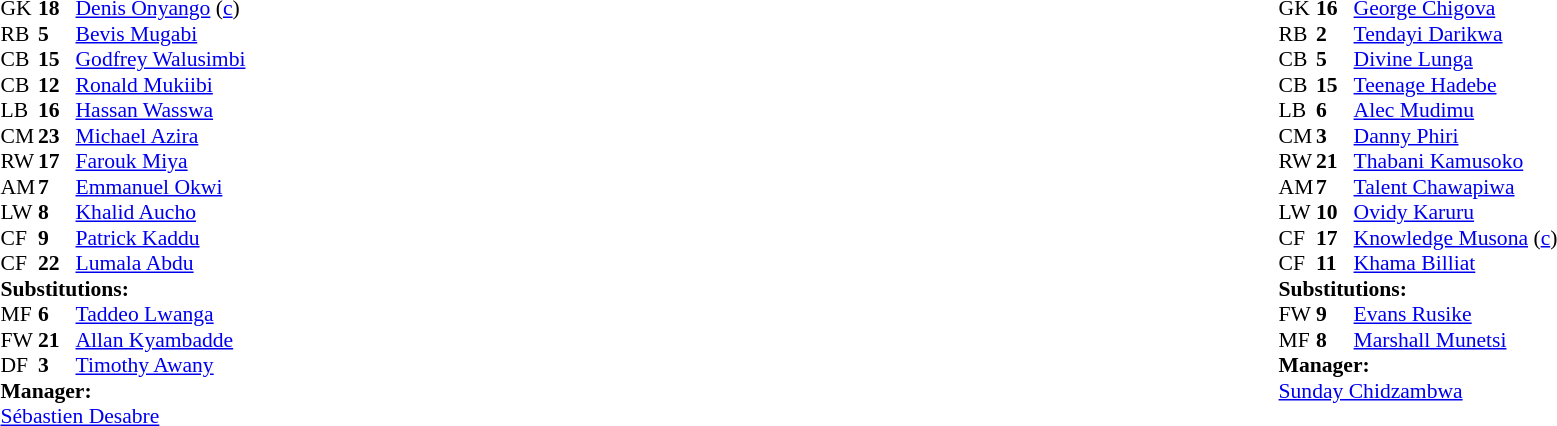<table width="100%">
<tr>
<td valign="top" width="40%"><br><table style="font-size:90%" cellspacing="0" cellpadding="0">
<tr>
<th width=25></th>
<th width=25></th>
</tr>
<tr>
<td>GK</td>
<td><strong>18</strong></td>
<td><a href='#'>Denis Onyango</a> (<a href='#'>c</a>)</td>
</tr>
<tr>
<td>RB</td>
<td><strong>5</strong></td>
<td><a href='#'>Bevis Mugabi</a></td>
</tr>
<tr>
<td>CB</td>
<td><strong>15</strong></td>
<td><a href='#'>Godfrey Walusimbi</a></td>
</tr>
<tr>
<td>CB</td>
<td><strong>12</strong></td>
<td><a href='#'>Ronald Mukiibi</a></td>
</tr>
<tr>
<td>LB</td>
<td><strong>16</strong></td>
<td><a href='#'>Hassan Wasswa</a></td>
</tr>
<tr>
<td>CM</td>
<td><strong>23</strong></td>
<td><a href='#'>Michael Azira</a></td>
<td></td>
<td></td>
</tr>
<tr>
<td>RW</td>
<td><strong>17</strong></td>
<td><a href='#'>Farouk Miya</a></td>
<td></td>
<td></td>
</tr>
<tr>
<td>AM</td>
<td><strong>7</strong></td>
<td><a href='#'>Emmanuel Okwi</a></td>
<td></td>
<td></td>
</tr>
<tr>
<td>LW</td>
<td><strong>8</strong></td>
<td><a href='#'>Khalid Aucho</a></td>
<td></td>
</tr>
<tr>
<td>CF</td>
<td><strong>9</strong></td>
<td><a href='#'>Patrick Kaddu</a></td>
</tr>
<tr>
<td>CF</td>
<td><strong>22</strong></td>
<td><a href='#'>Lumala Abdu</a></td>
</tr>
<tr>
<td colspan=3><strong>Substitutions:</strong></td>
</tr>
<tr>
<td>MF</td>
<td><strong>6</strong></td>
<td><a href='#'>Taddeo Lwanga</a></td>
<td></td>
<td></td>
</tr>
<tr>
<td>FW</td>
<td><strong>21</strong></td>
<td><a href='#'>Allan Kyambadde</a></td>
<td></td>
<td></td>
</tr>
<tr>
<td>DF</td>
<td><strong>3</strong></td>
<td><a href='#'>Timothy Awany</a></td>
<td></td>
<td></td>
</tr>
<tr>
<td colspan=3><strong>Manager:</strong></td>
</tr>
<tr>
<td colspan=3> <a href='#'>Sébastien Desabre</a></td>
</tr>
</table>
</td>
<td valign="top"></td>
<td valign="top" width="50%"><br><table style="font-size:90%; margin:auto" cellspacing="0" cellpadding="0">
<tr>
<th width=25></th>
<th width=25></th>
</tr>
<tr>
<td>GK</td>
<td><strong>16</strong></td>
<td><a href='#'>George Chigova</a></td>
</tr>
<tr>
<td>RB</td>
<td><strong>2</strong></td>
<td><a href='#'>Tendayi Darikwa</a></td>
</tr>
<tr>
<td>CB</td>
<td><strong>5</strong></td>
<td><a href='#'>Divine Lunga</a></td>
</tr>
<tr>
<td>CB</td>
<td><strong>15</strong></td>
<td><a href='#'>Teenage Hadebe</a></td>
</tr>
<tr>
<td>LB</td>
<td><strong>6</strong></td>
<td><a href='#'>Alec Mudimu</a></td>
</tr>
<tr>
<td>CM</td>
<td><strong>3</strong></td>
<td><a href='#'>Danny Phiri</a></td>
</tr>
<tr>
<td>RW</td>
<td><strong>21</strong></td>
<td><a href='#'>Thabani Kamusoko</a></td>
<td></td>
<td></td>
</tr>
<tr>
<td>AM</td>
<td><strong>7</strong></td>
<td><a href='#'>Talent Chawapiwa</a></td>
<td></td>
<td></td>
</tr>
<tr>
<td>LW</td>
<td><strong>10</strong></td>
<td><a href='#'>Ovidy Karuru</a></td>
</tr>
<tr>
<td>CF</td>
<td><strong>17</strong></td>
<td><a href='#'>Knowledge Musona</a> (<a href='#'>c</a>)</td>
</tr>
<tr>
<td>CF</td>
<td><strong>11</strong></td>
<td><a href='#'>Khama Billiat</a></td>
</tr>
<tr>
<td colspan=3><strong>Substitutions:</strong></td>
</tr>
<tr>
<td>FW</td>
<td><strong>9</strong></td>
<td><a href='#'>Evans Rusike</a></td>
<td></td>
<td></td>
</tr>
<tr>
<td>MF</td>
<td><strong>8</strong></td>
<td><a href='#'>Marshall Munetsi</a></td>
<td></td>
<td></td>
</tr>
<tr>
<td colspan=3><strong>Manager:</strong></td>
</tr>
<tr>
<td colspan=3><a href='#'>Sunday Chidzambwa</a></td>
</tr>
</table>
</td>
</tr>
</table>
